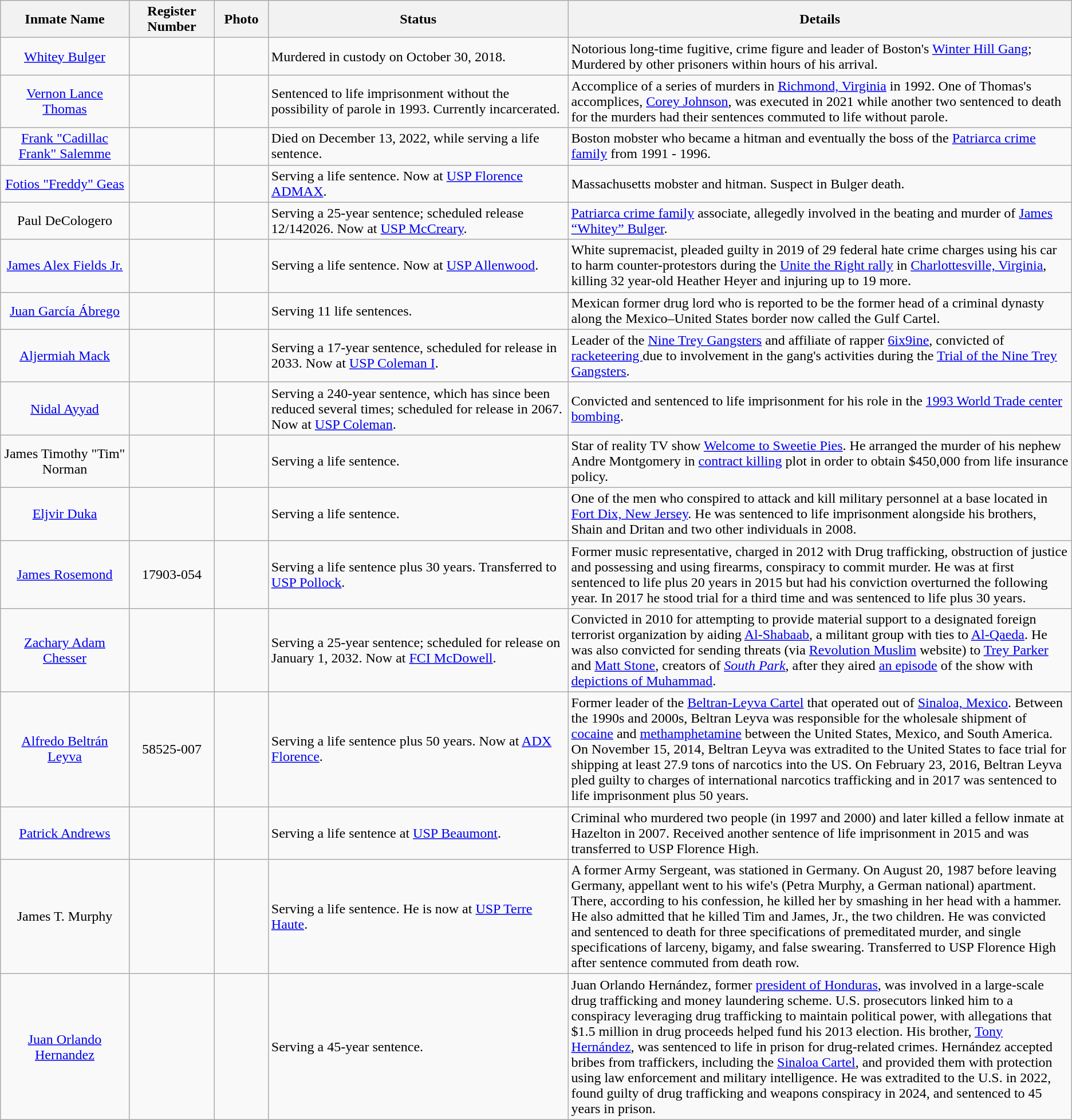<table class="wikitable sortable">
<tr>
<th width="12%">Inmate Name</th>
<th width="8%">Register Number</th>
<th width="5%">Photo</th>
<th width="28%">Status</th>
<th width="52%">Details</th>
</tr>
<tr>
<td style="text-align:center;"><a href='#'>Whitey Bulger</a></td>
<td style="text-align:center;"></td>
<td></td>
<td>Murdered in custody on October 30, 2018.</td>
<td>Notorious long-time fugitive, crime figure and leader of Boston's <a href='#'>Winter Hill Gang</a>; Murdered by other prisoners within hours of his arrival.</td>
</tr>
<tr>
<td style="text-align:center;"><a href='#'>Vernon Lance Thomas</a></td>
<td style="text-align:center;"></td>
<td></td>
<td>Sentenced to life imprisonment without the possibility of parole in 1993. Currently incarcerated.</td>
<td>Accomplice of a series of murders in <a href='#'>Richmond, Virginia</a> in 1992. One of Thomas's accomplices, <a href='#'>Corey Johnson</a>, was executed in 2021 while another two sentenced to death for the murders had their sentences commuted to life without parole.</td>
</tr>
<tr>
<td style="text-align:center;"><a href='#'>Frank "Cadillac Frank" Salemme</a></td>
<td style="text-align:center;"></td>
<td></td>
<td>Died on December 13, 2022, while serving a life sentence.</td>
<td>Boston mobster who became a hitman and eventually the boss of the <a href='#'>Patriarca crime family</a> from 1991 - 1996.</td>
</tr>
<tr>
<td style="text-align:center;"><a href='#'>Fotios "Freddy" Geas</a></td>
<td style="text-align:center;"></td>
<td></td>
<td>Serving a life sentence. Now at <a href='#'>USP Florence ADMAX</a>.</td>
<td>Massachusetts mobster and hitman. Suspect in Bulger death.</td>
</tr>
<tr>
<td style="text-align:center;">Paul DeCologero</td>
<td style="text-align:center;"></td>
<td></td>
<td>Serving a 25-year sentence; scheduled release 12/142026. Now at <a href='#'>USP McCreary</a>.</td>
<td><a href='#'>Patriarca crime family</a> associate, allegedly involved in the beating and murder of <a href='#'>James “Whitey” Bulger</a>.</td>
</tr>
<tr>
<td style="text-align:center;"><a href='#'>James Alex Fields Jr.</a></td>
<td style="text-align:center;"></td>
<td></td>
<td>Serving a life sentence. Now at <a href='#'>USP Allenwood</a>.</td>
<td>White supremacist, pleaded guilty in 2019 of 29 federal hate crime charges using his car to harm counter-protestors during the <a href='#'>Unite the Right rally</a> in <a href='#'>Charlottesville, Virginia</a>, killing 32 year-old Heather Heyer and injuring up to 19 more.</td>
</tr>
<tr>
<td style="text-align:center;"><a href='#'>Juan García Ábrego</a></td>
<td style="text-align:center;"></td>
<td style="text-align:center;"></td>
<td>Serving 11 life sentences.</td>
<td>Mexican former drug lord who is reported to be the former head of a criminal dynasty along the Mexico–United States border now called the Gulf Cartel.</td>
</tr>
<tr>
<td style="text-align:center;"><a href='#'>Aljermiah Mack</a></td>
<td style="text-align:center;"></td>
<td></td>
<td>Serving a 17-year sentence, scheduled for release in 2033. Now at <a href='#'>USP Coleman I</a>.</td>
<td>Leader of the <a href='#'>Nine Trey Gangsters</a> and affiliate of rapper <a href='#'>6ix9ine</a>, convicted of <a href='#'>racketeering </a> due to involvement in the gang's activities during the <a href='#'>Trial of the Nine Trey Gangsters</a>.</td>
</tr>
<tr>
<td style="text-align:center;"><a href='#'>Nidal Ayyad</a></td>
<td style="text-align:center;"></td>
<td></td>
<td>Serving a 240-year sentence, which has since been reduced several times; scheduled for release in 2067. Now at <a href='#'>USP Coleman</a>.</td>
<td>Convicted and sentenced to life imprisonment for his role in the <a href='#'>1993 World Trade center bombing</a>.</td>
</tr>
<tr>
<td style="text-align:center;">James Timothy "Tim" Norman</td>
<td style="text-align:center;"></td>
<td></td>
<td>Serving a life sentence.</td>
<td>Star of reality TV show <a href='#'>Welcome to Sweetie Pies</a>. He arranged the murder of his nephew Andre Montgomery in <a href='#'>contract killing</a> plot in order to obtain $450,000 from life insurance policy.</td>
</tr>
<tr>
<td style="text-align:center;"><a href='#'>Eljvir Duka</a></td>
<td style="text-align:center;"></td>
<td></td>
<td>Serving a life sentence.</td>
<td>One of the men who conspired to attack and kill military personnel at a base located in <a href='#'>Fort Dix, New Jersey</a>. He was sentenced to life imprisonment alongside his brothers, Shain and Dritan and two other individuals in 2008.</td>
</tr>
<tr>
<td style="text-align:center;"><a href='#'>James Rosemond</a></td>
<td style="text-align:center;">17903-054</td>
<td></td>
<td>Serving a life sentence plus 30 years. Transferred to <a href='#'>USP Pollock</a>.</td>
<td>Former music representative, charged in 2012 with Drug trafficking, obstruction of justice and possessing and using firearms, conspiracy to commit murder. He was at first sentenced to life plus 20 years in 2015 but had his conviction overturned the following year. In 2017 he stood trial for a third time and was sentenced to life plus 30 years.</td>
</tr>
<tr>
<td style="text-align:center;"><a href='#'>Zachary Adam Chesser</a></td>
<td style="text-align:center;"></td>
<td></td>
<td>Serving a 25-year sentence; scheduled for release on January 1, 2032. Now at <a href='#'>FCI McDowell</a>.</td>
<td>Convicted in 2010 for attempting to provide material support to a designated foreign terrorist organization by aiding <a href='#'>Al-Shabaab</a>, a militant group with ties to <a href='#'>Al-Qaeda</a>. He was also convicted for sending threats (via <a href='#'>Revolution Muslim</a> website) to <a href='#'>Trey Parker</a> and <a href='#'>Matt Stone</a>, creators of <em><a href='#'>South Park</a></em>, after they aired <a href='#'>an episode</a> of the show with <a href='#'>depictions of Muhammad</a>.</td>
</tr>
<tr>
<td style="text-align:center;"><a href='#'>Alfredo Beltrán Leyva</a></td>
<td style="text-align:center;">58525-007</td>
<td></td>
<td>Serving a life sentence plus 50 years. Now at <a href='#'>ADX Florence</a>.</td>
<td>Former leader of the <a href='#'>Beltran-Leyva Cartel</a> that operated out of <a href='#'>Sinaloa, Mexico</a>. Between the 1990s and 2000s, Beltran Leyva was responsible for the wholesale shipment of <a href='#'>cocaine</a> and <a href='#'>methamphetamine</a> between the United States, Mexico, and South America. On November 15, 2014, Beltran Leyva was extradited to the United States to face trial for shipping at least 27.9 tons of narcotics into the US. On February 23, 2016, Beltran Leyva pled guilty to charges of international narcotics trafficking and in 2017 was sentenced to life imprisonment plus 50 years.</td>
</tr>
<tr>
<td style="text-align:center;"><a href='#'>Patrick Andrews</a></td>
<td style="text-align:center;"></td>
<td></td>
<td>Serving a life sentence at <a href='#'>USP Beaumont</a>.</td>
<td>Criminal who murdered two people (in 1997 and 2000) and later killed a fellow inmate at Hazelton in 2007. Received another sentence of life imprisonment in 2015 and was transferred to USP Florence High.</td>
</tr>
<tr>
<td style="text-align:center;">James T. Murphy</td>
<td style="text-align:center;"></td>
<td></td>
<td>Serving a life sentence. He is now at <a href='#'>USP Terre Haute</a>.</td>
<td>A former Army Sergeant, was stationed in Germany. On August 20, 1987 before leaving Germany, appellant went to his wife's (Petra Murphy, a German national) apartment. There, according to his confession, he killed her by smashing in her head with a hammer. He also admitted that he killed Tim and James, Jr., the two children. He was convicted and sentenced to death for three specifications of premeditated murder, and single specifications of larceny, bigamy, and false swearing. Transferred to USP Florence High after sentence commuted from death row.</td>
</tr>
<tr>
<td style="text-align:center;"><a href='#'>Juan Orlando Hernandez</a></td>
<td style="text-align:center;"></td>
<td></td>
<td>Serving a 45-year sentence.</td>
<td>Juan Orlando Hernández, former <a href='#'>president of Honduras</a>, was involved in a large-scale drug trafficking and money laundering scheme. U.S. prosecutors linked him to a conspiracy leveraging drug trafficking to maintain political power, with allegations that $1.5 million in drug proceeds helped fund his 2013 election. His brother, <a href='#'>Tony Hernández</a>, was sentenced to life in prison for drug-related crimes. Hernández accepted bribes from traffickers, including the <a href='#'>Sinaloa Cartel</a>, and provided them with protection using law enforcement and military intelligence. He was extradited to the U.S. in 2022, found guilty of drug trafficking and weapons conspiracy in 2024, and sentenced to 45 years in prison.</td>
</tr>
</table>
